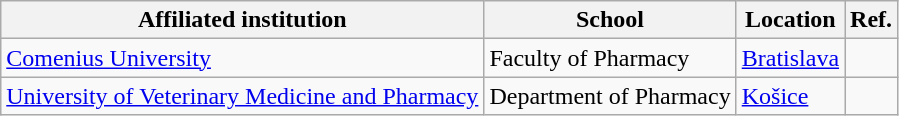<table class="wikitable sortable">
<tr>
<th>Affiliated institution</th>
<th>School</th>
<th>Location</th>
<th>Ref.</th>
</tr>
<tr>
<td><a href='#'>Comenius University</a></td>
<td>Faculty of Pharmacy</td>
<td><a href='#'>Bratislava</a></td>
<td></td>
</tr>
<tr>
<td><a href='#'>University of Veterinary Medicine and Pharmacy</a></td>
<td>Department of Pharmacy</td>
<td><a href='#'>Košice</a></td>
<td></td>
</tr>
</table>
